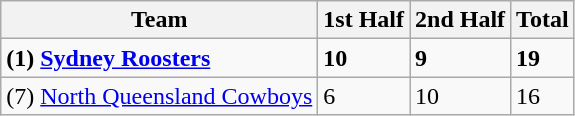<table class="wikitable">
<tr>
<th>Team</th>
<th>1st Half</th>
<th>2nd Half</th>
<th>Total</th>
</tr>
<tr>
<td><strong>(1) <a href='#'>Sydney Roosters</a></strong></td>
<td><strong>10</strong></td>
<td><strong>9</strong></td>
<td><strong>19</strong></td>
</tr>
<tr>
<td>(7) <a href='#'>North Queensland Cowboys</a></td>
<td>6</td>
<td>10</td>
<td>16</td>
</tr>
</table>
